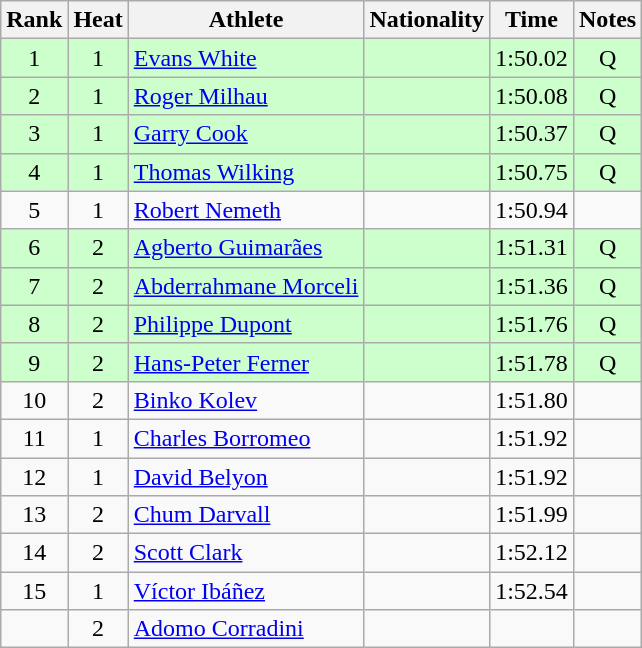<table class="wikitable sortable" style="text-align:center">
<tr>
<th>Rank</th>
<th>Heat</th>
<th>Athlete</th>
<th>Nationality</th>
<th>Time</th>
<th>Notes</th>
</tr>
<tr bgcolor=ccffcc>
<td>1</td>
<td>1</td>
<td align=left><a href='#'>Evans White</a></td>
<td align=left></td>
<td>1:50.02</td>
<td>Q</td>
</tr>
<tr bgcolor=ccffcc>
<td>2</td>
<td>1</td>
<td align=left><a href='#'>Roger Milhau</a></td>
<td align=left></td>
<td>1:50.08</td>
<td>Q</td>
</tr>
<tr bgcolor=ccffcc>
<td>3</td>
<td>1</td>
<td align=left><a href='#'>Garry Cook</a></td>
<td align=left></td>
<td>1:50.37</td>
<td>Q</td>
</tr>
<tr bgcolor=ccffcc>
<td>4</td>
<td>1</td>
<td align=left><a href='#'>Thomas Wilking</a></td>
<td align=left></td>
<td>1:50.75</td>
<td>Q</td>
</tr>
<tr>
<td>5</td>
<td>1</td>
<td align=left><a href='#'>Robert Nemeth</a></td>
<td align=left></td>
<td>1:50.94</td>
<td></td>
</tr>
<tr bgcolor=ccffcc>
<td>6</td>
<td>2</td>
<td align=left><a href='#'>Agberto Guimarães</a></td>
<td align=left></td>
<td>1:51.31</td>
<td>Q</td>
</tr>
<tr bgcolor=ccffcc>
<td>7</td>
<td>2</td>
<td align=left><a href='#'>Abderrahmane Morceli</a></td>
<td align=left></td>
<td>1:51.36</td>
<td>Q</td>
</tr>
<tr bgcolor=ccffcc>
<td>8</td>
<td>2</td>
<td align=left><a href='#'>Philippe Dupont</a></td>
<td align=left></td>
<td>1:51.76</td>
<td>Q</td>
</tr>
<tr bgcolor=ccffcc>
<td>9</td>
<td>2</td>
<td align=left><a href='#'>Hans-Peter Ferner</a></td>
<td align=left></td>
<td>1:51.78</td>
<td>Q</td>
</tr>
<tr>
<td>10</td>
<td>2</td>
<td align=left><a href='#'>Binko Kolev</a></td>
<td align=left></td>
<td>1:51.80</td>
<td></td>
</tr>
<tr>
<td>11</td>
<td>1</td>
<td align=left><a href='#'>Charles Borromeo</a></td>
<td align=left></td>
<td>1:51.92</td>
<td></td>
</tr>
<tr>
<td>12</td>
<td>1</td>
<td align=left><a href='#'>David Belyon</a></td>
<td align=left></td>
<td>1:51.92</td>
<td></td>
</tr>
<tr>
<td>13</td>
<td>2</td>
<td align=left><a href='#'>Chum Darvall</a></td>
<td align=left></td>
<td>1:51.99</td>
<td></td>
</tr>
<tr>
<td>14</td>
<td>2</td>
<td align=left><a href='#'>Scott Clark</a></td>
<td align=left></td>
<td>1:52.12</td>
<td></td>
</tr>
<tr>
<td>15</td>
<td>1</td>
<td align=left><a href='#'>Víctor Ibáñez</a></td>
<td align=left></td>
<td>1:52.54</td>
<td></td>
</tr>
<tr>
<td></td>
<td>2</td>
<td align=left><a href='#'>Adomo Corradini</a></td>
<td align=left></td>
<td></td>
<td></td>
</tr>
</table>
